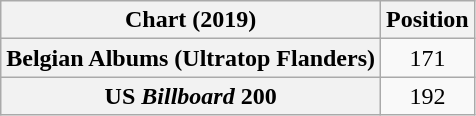<table class="wikitable sortable plainrowheaders" style="text-align:center">
<tr>
<th scope="col">Chart (2019)</th>
<th scope="col">Position</th>
</tr>
<tr>
<th scope="row">Belgian Albums (Ultratop Flanders)</th>
<td>171</td>
</tr>
<tr>
<th scope="row">US <em>Billboard</em> 200</th>
<td>192</td>
</tr>
</table>
